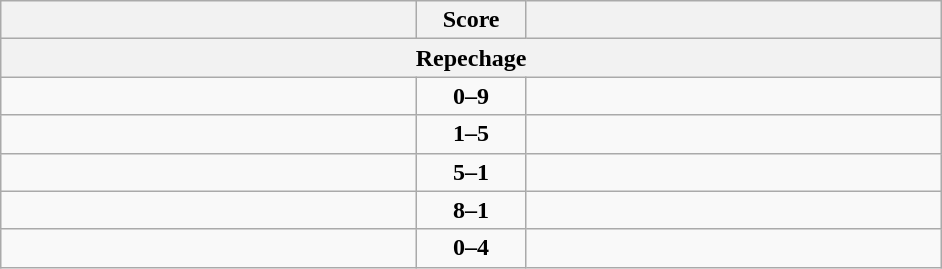<table class="wikitable" style="text-align: left;">
<tr>
<th align="right" width="270"></th>
<th width="65">Score</th>
<th align="left" width="270"></th>
</tr>
<tr>
<th colspan="3">Repechage</th>
</tr>
<tr>
<td></td>
<td align=center><strong>0–9</strong></td>
<td><strong></strong></td>
</tr>
<tr>
<td></td>
<td align=center><strong>1–5</strong></td>
<td><strong></strong></td>
</tr>
<tr>
<td><strong></strong></td>
<td align=center><strong>5–1</strong></td>
<td></td>
</tr>
<tr>
<td><strong></strong></td>
<td align=center><strong>8–1</strong></td>
<td></td>
</tr>
<tr>
<td></td>
<td align=center><strong>0–4</strong></td>
<td><strong></strong></td>
</tr>
</table>
